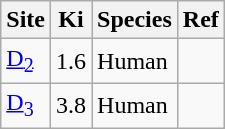<table class="wikitable sortable">
<tr>
<th>Site</th>
<th>Ki</th>
<th>Species</th>
<th>Ref</th>
</tr>
<tr>
<td><a href='#'>D<sub>2</sub></a></td>
<td>1.6</td>
<td>Human</td>
<td></td>
</tr>
<tr>
<td><a href='#'>D<sub>3</sub></a></td>
<td>3.8</td>
<td>Human</td>
<td></td>
</tr>
</table>
